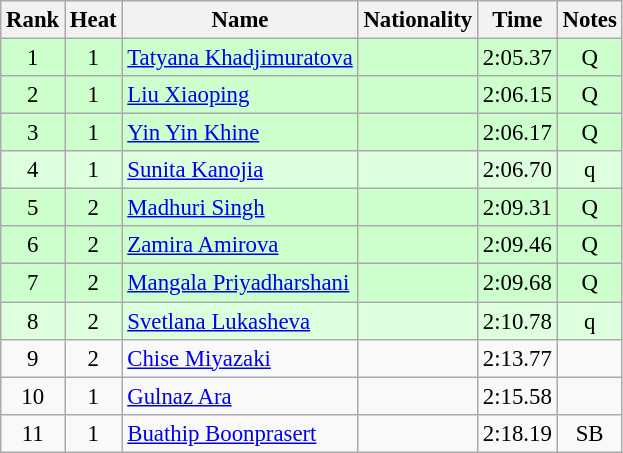<table class="wikitable sortable" style="text-align:center; font-size:95%">
<tr>
<th>Rank</th>
<th>Heat</th>
<th>Name</th>
<th>Nationality</th>
<th>Time</th>
<th>Notes</th>
</tr>
<tr bgcolor=ccffcc>
<td>1</td>
<td>1</td>
<td align=left><a href='#'>Tatyana Khadjimuratova</a></td>
<td align=left></td>
<td>2:05.37</td>
<td>Q</td>
</tr>
<tr bgcolor=ccffcc>
<td>2</td>
<td>1</td>
<td align=left><a href='#'>Liu Xiaoping</a></td>
<td align=left></td>
<td>2:06.15</td>
<td>Q</td>
</tr>
<tr bgcolor=ccffcc>
<td>3</td>
<td>1</td>
<td align=left><a href='#'>Yin Yin Khine</a></td>
<td align=left></td>
<td>2:06.17</td>
<td>Q</td>
</tr>
<tr bgcolor=ddffdd>
<td>4</td>
<td>1</td>
<td align=left><a href='#'>Sunita Kanojia</a></td>
<td align=left></td>
<td>2:06.70</td>
<td>q</td>
</tr>
<tr bgcolor=ccffcc>
<td>5</td>
<td>2</td>
<td align=left><a href='#'>Madhuri Singh</a></td>
<td align=left></td>
<td>2:09.31</td>
<td>Q</td>
</tr>
<tr bgcolor=ccffcc>
<td>6</td>
<td>2</td>
<td align=left><a href='#'>Zamira Amirova</a></td>
<td align=left></td>
<td>2:09.46</td>
<td>Q</td>
</tr>
<tr bgcolor=ccffcc>
<td>7</td>
<td>2</td>
<td align=left><a href='#'>Mangala Priyadharshani</a></td>
<td align=left></td>
<td>2:09.68</td>
<td>Q</td>
</tr>
<tr bgcolor=ddffdd>
<td>8</td>
<td>2</td>
<td align=left><a href='#'>Svetlana Lukasheva</a></td>
<td align=left></td>
<td>2:10.78</td>
<td>q</td>
</tr>
<tr>
<td>9</td>
<td>2</td>
<td align=left><a href='#'>Chise Miyazaki</a></td>
<td align=left></td>
<td>2:13.77</td>
<td></td>
</tr>
<tr>
<td>10</td>
<td>1</td>
<td align=left><a href='#'>Gulnaz Ara</a></td>
<td align=left></td>
<td>2:15.58</td>
<td></td>
</tr>
<tr>
<td>11</td>
<td>1</td>
<td align=left><a href='#'>Buathip Boonprasert</a></td>
<td align=left></td>
<td>2:18.19</td>
<td>SB</td>
</tr>
</table>
